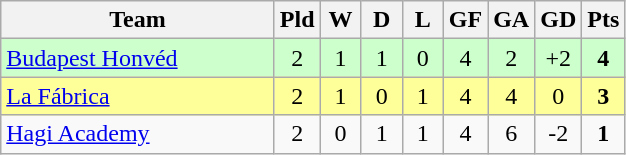<table class="wikitable" style="text-align: center;">
<tr>
<th width=175>Team</th>
<th width=20 abbr="Played">Pld</th>
<th width=20 abbr="Won">W</th>
<th width=20 abbr="Drawn">D</th>
<th width=20 abbr="Lost">L</th>
<th width=20 abbr="Goals for">GF</th>
<th width=20 abbr="Goals against">GA</th>
<th width=20 abbr="Goal difference">GD</th>
<th width=20 abbr="Points">Pts</th>
</tr>
<tr bgcolor=#ccffcc>
<td align=left> <a href='#'>Budapest Honvéd</a></td>
<td>2</td>
<td>1</td>
<td>1</td>
<td>0</td>
<td>4</td>
<td>2</td>
<td>+2</td>
<td><strong>4</strong></td>
</tr>
<tr bgcolor=#ffff99>
<td align=left> <a href='#'>La Fábrica</a></td>
<td>2</td>
<td>1</td>
<td>0</td>
<td>1</td>
<td>4</td>
<td>4</td>
<td>0</td>
<td><strong>3</strong></td>
</tr>
<tr>
<td align=left> <a href='#'>Hagi Academy</a></td>
<td>2</td>
<td>0</td>
<td>1</td>
<td>1</td>
<td>4</td>
<td>6</td>
<td>-2</td>
<td><strong>1</strong></td>
</tr>
</table>
